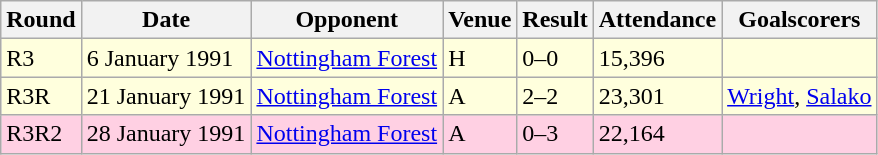<table class="wikitable">
<tr>
<th>Round</th>
<th>Date</th>
<th>Opponent</th>
<th>Venue</th>
<th>Result</th>
<th>Attendance</th>
<th>Goalscorers</th>
</tr>
<tr style="background-color: #ffffdd;">
<td>R3</td>
<td>6 January 1991</td>
<td><a href='#'>Nottingham Forest</a></td>
<td>H</td>
<td>0–0</td>
<td>15,396</td>
<td></td>
</tr>
<tr style="background-color: #ffffdd;">
<td>R3R</td>
<td>21 January 1991</td>
<td><a href='#'>Nottingham Forest</a></td>
<td>A</td>
<td>2–2 </td>
<td>23,301</td>
<td><a href='#'>Wright</a>, <a href='#'>Salako</a></td>
</tr>
<tr style="background-color: #ffd0e3;">
<td>R3R2</td>
<td>28 January 1991</td>
<td><a href='#'>Nottingham Forest</a></td>
<td>A</td>
<td>0–3</td>
<td>22,164</td>
<td></td>
</tr>
</table>
